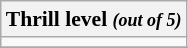<table class="wikitable" border=1 style="font-size: 90%">
<tr>
<th>Thrill level <small><em>(out of 5)</em></small></th>
</tr>
<tr>
<td>       </td>
</tr>
<tr>
</tr>
</table>
